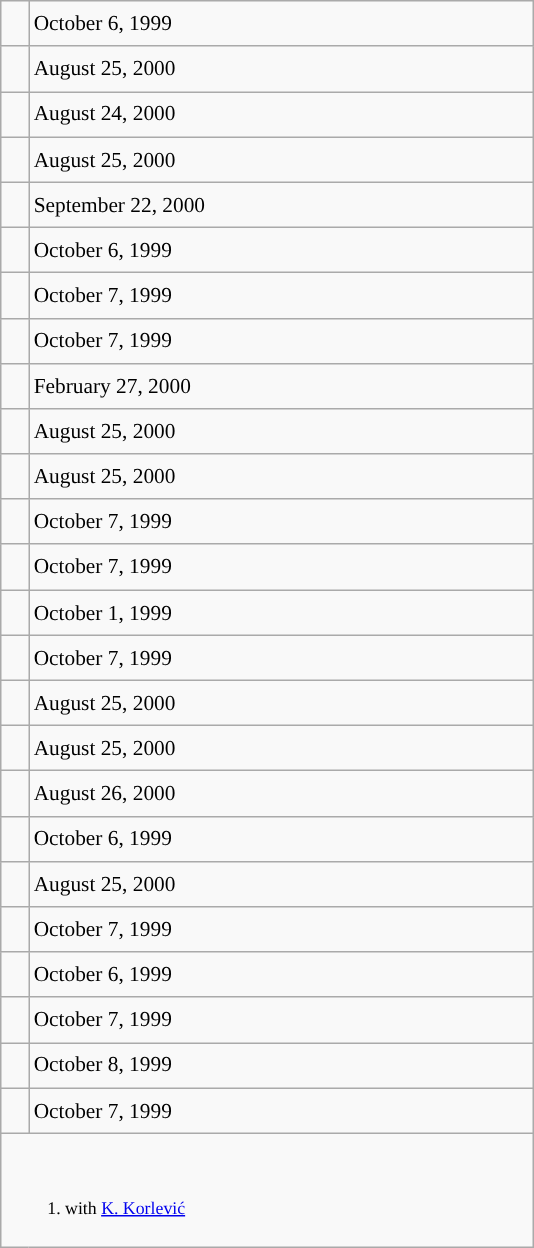<table class="wikitable" style="font-size: 89%; float: left; width: 25em; margin-right: 1em; line-height: 1.65em !important; height: 540px;">
<tr>
<td></td>
<td>October 6, 1999</td>
</tr>
<tr>
<td></td>
<td>August 25, 2000</td>
</tr>
<tr>
<td></td>
<td>August 24, 2000</td>
</tr>
<tr>
<td></td>
<td>August 25, 2000</td>
</tr>
<tr>
<td></td>
<td>September 22, 2000</td>
</tr>
<tr>
<td></td>
<td>October 6, 1999</td>
</tr>
<tr>
<td></td>
<td>October 7, 1999</td>
</tr>
<tr>
<td></td>
<td>October 7, 1999</td>
</tr>
<tr>
<td></td>
<td>February 27, 2000</td>
</tr>
<tr>
<td></td>
<td>August 25, 2000</td>
</tr>
<tr>
<td></td>
<td>August 25, 2000</td>
</tr>
<tr>
<td></td>
<td>October 7, 1999</td>
</tr>
<tr>
<td></td>
<td>October 7, 1999</td>
</tr>
<tr>
<td></td>
<td>October 1, 1999</td>
</tr>
<tr>
<td></td>
<td>October 7, 1999</td>
</tr>
<tr>
<td></td>
<td>August 25, 2000</td>
</tr>
<tr>
<td></td>
<td>August 25, 2000</td>
</tr>
<tr>
<td></td>
<td>August 26, 2000</td>
</tr>
<tr>
<td></td>
<td>October 6, 1999</td>
</tr>
<tr>
<td></td>
<td>August 25, 2000</td>
</tr>
<tr>
<td></td>
<td>October 7, 1999</td>
</tr>
<tr>
<td></td>
<td>October 6, 1999</td>
</tr>
<tr>
<td></td>
<td>October 7, 1999</td>
</tr>
<tr>
<td></td>
<td>October 8, 1999</td>
</tr>
<tr>
<td></td>
<td>October 7, 1999</td>
</tr>
<tr>
<td colspan="2" style="font-size: smaller;"><br><ol><li> with <a href='#'>K. Korlević</a></li></ol></td>
</tr>
</table>
